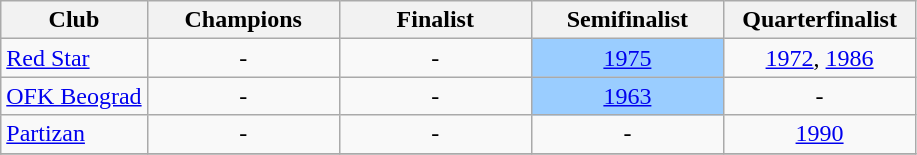<table class="wikitable">
<tr>
<th style="width:16%;">Club</th>
<th style="width:21%;">Champions</th>
<th style="width:21%;">Finalist</th>
<th style="width:21%;">Semifinalist</th>
<th style="width:21%;">Quarterfinalist</th>
</tr>
<tr>
<td><a href='#'>Red Star</a></td>
<td style="text-align:center">-</td>
<td style="text-align:center">-</td>
<td style="text-align:center" bgcolor="#9acdff"><a href='#'>1975</a></td>
<td style="text-align:center"><a href='#'>1972</a>, <a href='#'>1986</a></td>
</tr>
<tr>
<td><a href='#'>OFK Beograd</a></td>
<td style="text-align:center">-</td>
<td style="text-align:center">-</td>
<td style="text-align:center" bgcolor="#9acdff"><a href='#'>1963</a></td>
<td style="text-align:center">-</td>
</tr>
<tr>
<td><a href='#'>Partizan</a></td>
<td style="text-align:center">-</td>
<td style="text-align:center">-</td>
<td style="text-align:center">-</td>
<td style="text-align:center"><a href='#'>1990</a></td>
</tr>
<tr>
</tr>
</table>
